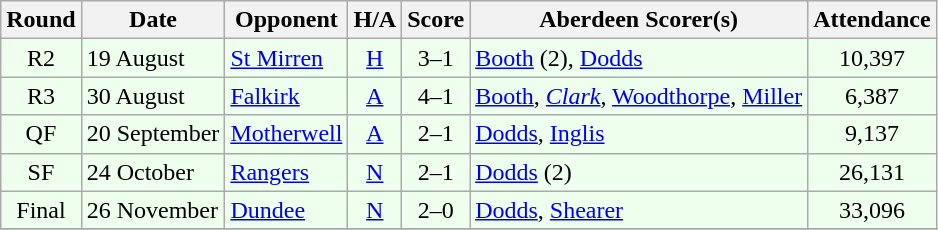<table class="wikitable" style="text-align:center">
<tr>
<th>Round</th>
<th>Date</th>
<th>Opponent</th>
<th>H/A</th>
<th>Score</th>
<th>Aberdeen Scorer(s)</th>
<th>Attendance</th>
</tr>
<tr bgcolor=#EEFFEE>
<td>R2</td>
<td align=left>19 August</td>
<td align=left><a href='#'>St Mirren</a></td>
<td><a href='#'>H</a></td>
<td>3–1</td>
<td align=left><a href='#'>Booth</a> (2), <a href='#'>Dodds</a></td>
<td>10,397</td>
</tr>
<tr bgcolor=#EEFFEE>
<td>R3</td>
<td align=left>30 August</td>
<td align=left><a href='#'>Falkirk</a></td>
<td><a href='#'>A</a></td>
<td>4–1</td>
<td align=left><a href='#'>Booth</a>, <em><a href='#'>Clark</a></em>, <a href='#'>Woodthorpe</a>, <a href='#'>Miller</a></td>
<td>6,387</td>
</tr>
<tr bgcolor=#EEFFEE>
<td>QF</td>
<td align=left>20 September</td>
<td align=left><a href='#'>Motherwell</a></td>
<td><a href='#'>A</a></td>
<td>2–1</td>
<td align=left><a href='#'>Dodds</a>, <a href='#'>Inglis</a></td>
<td>9,137</td>
</tr>
<tr bgcolor=#EEFFEE>
<td>SF</td>
<td align=left>24 October</td>
<td align=left><a href='#'>Rangers</a></td>
<td><a href='#'>N</a></td>
<td>2–1</td>
<td align=left><a href='#'>Dodds</a> (2)</td>
<td>26,131</td>
</tr>
<tr bgcolor=#EEFFEE>
<td>Final</td>
<td align=left>26 November</td>
<td align=left><a href='#'>Dundee</a></td>
<td><a href='#'>N</a></td>
<td>2–0</td>
<td align=left><a href='#'>Dodds</a>, <a href='#'>Shearer</a></td>
<td>33,096</td>
</tr>
<tr>
</tr>
</table>
